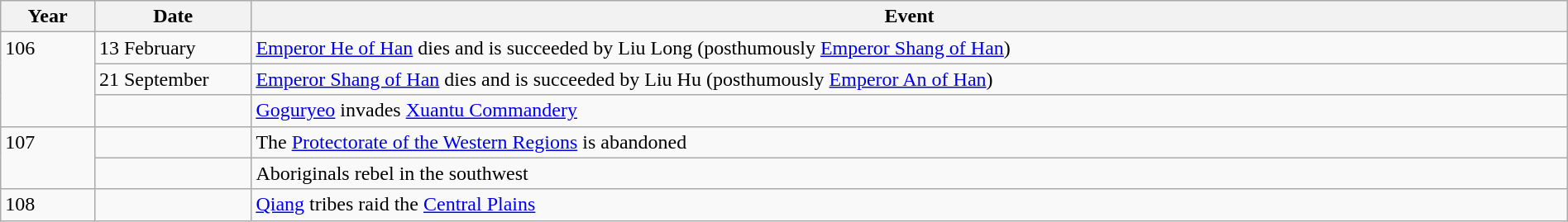<table class="wikitable" style="width:100%;">
<tr>
<th style="width:6%">Year</th>
<th style="width:10%">Date</th>
<th>Event</th>
</tr>
<tr>
<td rowspan="3" style="vertical-align:top;">106</td>
<td>13 February</td>
<td><a href='#'>Emperor He of Han</a> dies and is succeeded by Liu Long (posthumously <a href='#'>Emperor Shang of Han</a>)</td>
</tr>
<tr>
<td>21 September</td>
<td><a href='#'>Emperor Shang of Han</a> dies and is succeeded by Liu Hu (posthumously <a href='#'>Emperor An of Han</a>)</td>
</tr>
<tr>
<td></td>
<td><a href='#'>Goguryeo</a> invades <a href='#'>Xuantu Commandery</a></td>
</tr>
<tr>
<td rowspan="2" style="vertical-align:top;">107</td>
<td></td>
<td>The <a href='#'>Protectorate of the Western Regions</a> is abandoned</td>
</tr>
<tr>
<td></td>
<td>Aboriginals rebel in the southwest</td>
</tr>
<tr>
<td>108</td>
<td></td>
<td><a href='#'>Qiang</a> tribes raid the <a href='#'>Central Plains</a></td>
</tr>
</table>
